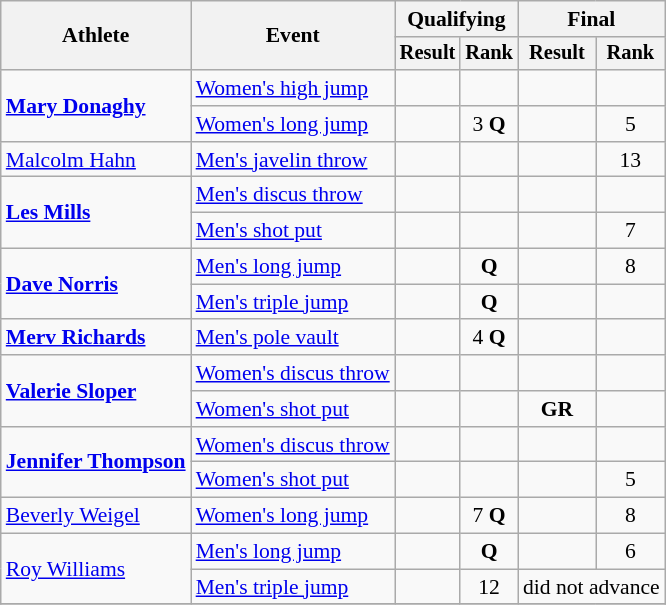<table class=wikitable style=font-size:90%>
<tr>
<th rowspan=2>Athlete</th>
<th rowspan=2>Event</th>
<th colspan=2>Qualifying</th>
<th colspan=2>Final</th>
</tr>
<tr style=font-size:95%>
<th>Result</th>
<th>Rank</th>
<th>Result</th>
<th>Rank</th>
</tr>
<tr align=center>
<td align=left rowspan=2><strong><a href='#'>Mary Donaghy</a></strong></td>
<td align=left><a href='#'>Women's high jump</a></td>
<td></td>
<td></td>
<td></td>
<td></td>
</tr>
<tr align=center>
<td align=left><a href='#'>Women's long jump</a></td>
<td></td>
<td>3 <strong>Q</strong></td>
<td></td>
<td>5</td>
</tr>
<tr align=center>
<td align=left><a href='#'>Malcolm Hahn</a></td>
<td align=left><a href='#'>Men's javelin throw</a></td>
<td></td>
<td></td>
<td></td>
<td>13</td>
</tr>
<tr align=center>
<td align=left rowspan=2><strong><a href='#'>Les Mills</a></strong></td>
<td align=left><a href='#'>Men's discus throw</a></td>
<td></td>
<td></td>
<td></td>
<td></td>
</tr>
<tr align=center>
<td align=left><a href='#'>Men's shot put</a></td>
<td></td>
<td></td>
<td></td>
<td>7</td>
</tr>
<tr align=center>
<td align=left rowspan=2><strong><a href='#'>Dave Norris</a></strong></td>
<td align=left><a href='#'>Men's long jump</a></td>
<td></td>
<td><strong>Q</strong></td>
<td></td>
<td>8</td>
</tr>
<tr align=center>
<td align=left><a href='#'>Men's triple jump</a></td>
<td></td>
<td><strong>Q</strong></td>
<td></td>
<td></td>
</tr>
<tr align=center>
<td align=left><strong><a href='#'>Merv Richards</a></strong></td>
<td align=left><a href='#'>Men's pole vault</a></td>
<td></td>
<td>4 <strong>Q</strong></td>
<td></td>
<td></td>
</tr>
<tr align=center>
<td align=left rowspan=2><strong><a href='#'>Valerie Sloper</a></strong></td>
<td align=left><a href='#'>Women's discus throw</a></td>
<td></td>
<td></td>
<td></td>
<td></td>
</tr>
<tr align=center>
<td align=left><a href='#'>Women's shot put</a></td>
<td></td>
<td></td>
<td> <strong>GR</strong></td>
<td></td>
</tr>
<tr align=center>
<td align=left rowspan=2><strong><a href='#'>Jennifer Thompson</a></strong></td>
<td align=left><a href='#'>Women's discus throw</a></td>
<td></td>
<td></td>
<td></td>
<td></td>
</tr>
<tr align=center>
<td align=left><a href='#'>Women's shot put</a></td>
<td></td>
<td></td>
<td></td>
<td>5</td>
</tr>
<tr align=center>
<td align=left><a href='#'>Beverly Weigel</a></td>
<td align=left><a href='#'>Women's long jump</a></td>
<td></td>
<td>7 <strong>Q</strong></td>
<td></td>
<td>8</td>
</tr>
<tr align=center>
<td align=left rowspan=2><a href='#'>Roy Williams</a></td>
<td align=left><a href='#'>Men's long jump</a></td>
<td></td>
<td><strong>Q</strong></td>
<td></td>
<td>6</td>
</tr>
<tr align=center>
<td align=left><a href='#'>Men's triple jump</a></td>
<td></td>
<td>12</td>
<td colspan=2>did not advance</td>
</tr>
<tr align=center>
</tr>
</table>
